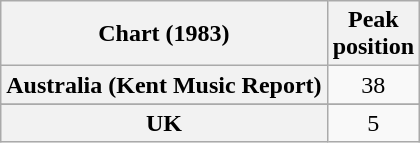<table class="wikitable sortable plainrowheaders" style="text-align:center;">
<tr>
<th scope="col">Chart (1983)</th>
<th scope="col">Peak<br>position</th>
</tr>
<tr>
<th scope="row">Australia (Kent Music Report)</th>
<td>38</td>
</tr>
<tr>
</tr>
<tr>
</tr>
<tr>
</tr>
<tr>
<th scope="row">UK</th>
<td>5</td>
</tr>
</table>
